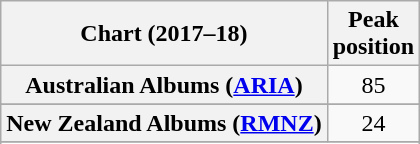<table class="wikitable plainrowheaders sortable" style="text-align:center">
<tr>
<th scope="col">Chart (2017–18)</th>
<th scope="col">Peak<br> position</th>
</tr>
<tr>
<th scope="row">Australian Albums (<a href='#'>ARIA</a>)</th>
<td>85</td>
</tr>
<tr>
</tr>
<tr>
</tr>
<tr>
</tr>
<tr>
</tr>
<tr>
<th scope="row">New Zealand Albums (<a href='#'>RMNZ</a>)</th>
<td>24</td>
</tr>
<tr>
</tr>
<tr>
</tr>
</table>
